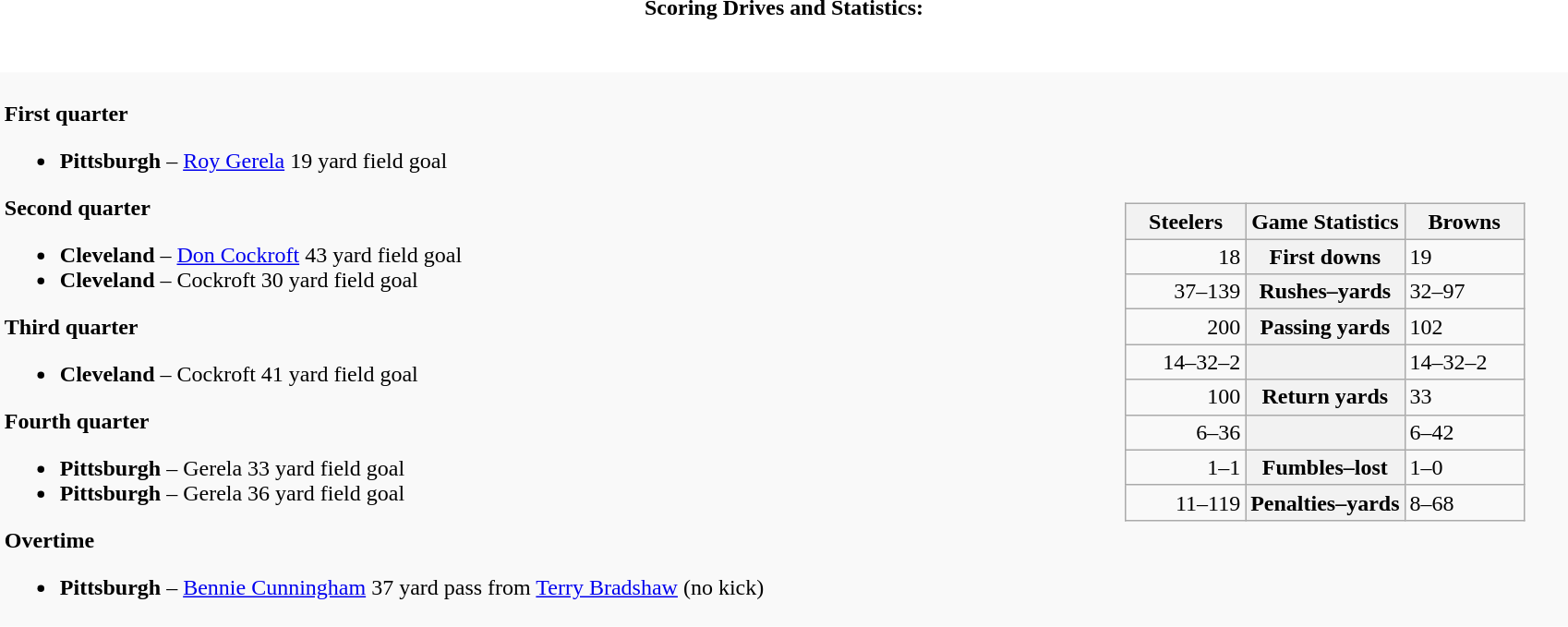<table class="toccolours collapsible collapsed"  style="width:90%; margin:auto;">
<tr>
<th>Scoring Drives and Statistics:</th>
</tr>
<tr>
<td><br><table border="0"  style="width:100%; background:#f9f9f9; margin:1em auto 1em auto;">
<tr>
<td><br><strong>First quarter</strong><ul><li><strong>Pittsburgh</strong> – <a href='#'>Roy Gerela</a> 19 yard field goal</li></ul><strong>Second quarter</strong><ul><li><strong>Cleveland</strong> – <a href='#'>Don Cockroft</a> 43 yard field goal</li><li><strong>Cleveland</strong> – Cockroft 30 yard field goal</li></ul><strong>Third quarter</strong><ul><li><strong>Cleveland</strong> – Cockroft 41 yard field goal</li></ul><strong>Fourth quarter</strong><ul><li><strong>Pittsburgh</strong> – Gerela 33 yard field goal</li><li><strong>Pittsburgh</strong> – Gerela 36 yard field goal</li></ul><strong>Overtime</strong><ul><li><strong>Pittsburgh</strong> – <a href='#'>Bennie Cunningham</a> 37 yard pass from <a href='#'>Terry Bradshaw</a> (no kick)</li></ul></td>
<td><br><table class="wikitable" style="margin: 1em auto 1em auto">
<tr>
<th style="width:30%;">Steelers</th>
<th style="width:40%;">Game Statistics</th>
<th style="width:30%;">Browns</th>
</tr>
<tr>
<td style="text-align:right;">18</td>
<th>First downs</th>
<td>19</td>
</tr>
<tr>
<td style="text-align:right;">37–139</td>
<th>Rushes–yards</th>
<td>32–97</td>
</tr>
<tr>
<td style="text-align:right;">200</td>
<th>Passing yards</th>
<td>102</td>
</tr>
<tr>
<td style="text-align:right;">14–32–2</td>
<th></th>
<td>14–32–2</td>
</tr>
<tr>
<td style="text-align:right;">100</td>
<th>Return yards</th>
<td>33</td>
</tr>
<tr>
<td style="text-align:right;">6–36</td>
<th></th>
<td>6–42</td>
</tr>
<tr>
<td style="text-align:right;">1–1</td>
<th>Fumbles–lost</th>
<td>1–0</td>
</tr>
<tr>
<td style="text-align:right;">11–119</td>
<th>Penalties–yards</th>
<td>8–68</td>
</tr>
</table>
</td>
</tr>
</table>
</td>
</tr>
</table>
